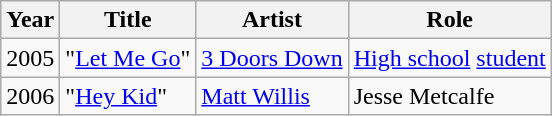<table class="wikitable">
<tr>
<th>Year</th>
<th>Title</th>
<th>Artist</th>
<th>Role</th>
</tr>
<tr>
<td>2005</td>
<td>"<a href='#'>Let Me Go</a>"</td>
<td><a href='#'>3 Doors Down</a></td>
<td><a href='#'>High school</a> <a href='#'>student</a></td>
</tr>
<tr>
<td>2006</td>
<td>"<a href='#'>Hey Kid</a>"</td>
<td><a href='#'>Matt Willis</a></td>
<td>Jesse Metcalfe</td>
</tr>
</table>
